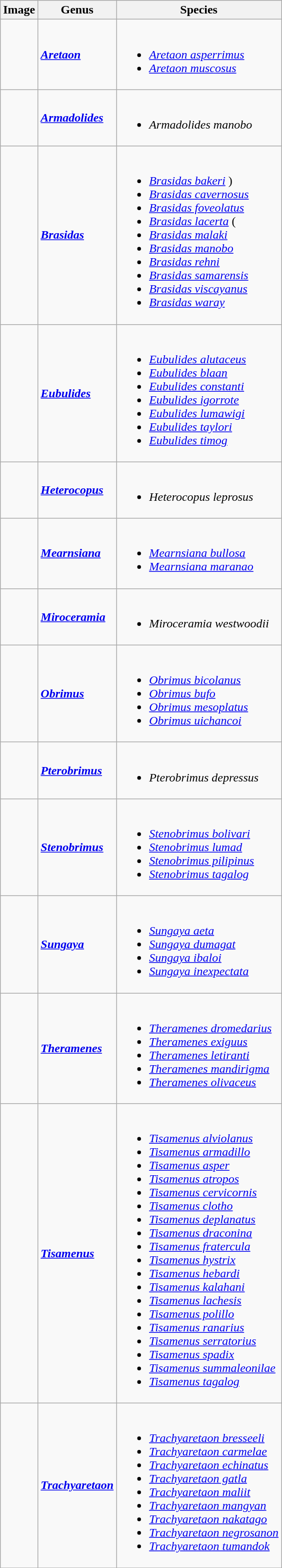<table class="wikitable">
<tr>
<th>Image</th>
<th>Genus</th>
<th>Species</th>
</tr>
<tr>
<td></td>
<td><strong><em><a href='#'>Aretaon</a></em></strong> </td>
<td><br><ul><li><em><a href='#'>Aretaon asperrimus</a></em> </li><li><em><a href='#'>Aretaon muscosus</a></em> </li></ul></td>
</tr>
<tr>
<td></td>
<td><strong><em><a href='#'>Armadolides</a></em></strong> </td>
<td><br><ul><li><em>Armadolides manobo</em> </li></ul></td>
</tr>
<tr>
<td></td>
<td><strong><em><a href='#'>Brasidas</a></em></strong> </td>
<td><br><ul><li><em><a href='#'>Brasidas bakeri</a></em> )</li><li><em><a href='#'>Brasidas cavernosus</a></em> </li><li><em><a href='#'>Brasidas foveolatus</a></em> </li><li><em><a href='#'>Brasidas lacerta</a></em> (</li><li><em><a href='#'>Brasidas malaki</a></em> </li><li><em><a href='#'>Brasidas manobo</a></em> </li><li><em><a href='#'>Brasidas rehni</a></em> </li><li><em><a href='#'>Brasidas samarensis</a></em> </li><li><em><a href='#'>Brasidas viscayanus</a></em> </li><li><em><a href='#'>Brasidas waray</a></em> </li></ul></td>
</tr>
<tr>
<td></td>
<td><strong><em><a href='#'>Eubulides</a></em></strong> </td>
<td><br><ul><li><em><a href='#'>Eubulides alutaceus</a></em> </li><li><em><a href='#'>Eubulides blaan</a></em> </li><li><em><a href='#'>Eubulides constanti</a></em> </li><li><em><a href='#'>Eubulides igorrote</a></em> </li><li><em><a href='#'>Eubulides lumawigi</a></em> </li><li><em><a href='#'>Eubulides taylori</a></em> </li><li><em><a href='#'>Eubulides timog</a></em> </li></ul></td>
</tr>
<tr>
<td></td>
<td><strong><em><a href='#'>Heterocopus</a></em></strong> </td>
<td><br><ul><li><em>Heterocopus leprosus</em> </li></ul></td>
</tr>
<tr>
<td></td>
<td><strong><em><a href='#'>Mearnsiana</a></em></strong> </td>
<td><br><ul><li><em><a href='#'>Mearnsiana bullosa</a></em> </li><li><em><a href='#'>Mearnsiana maranao</a></em> </li></ul></td>
</tr>
<tr>
<td></td>
<td><strong><em><a href='#'>Miroceramia</a></em></strong> </td>
<td><br><ul><li><em>Miroceramia westwoodii</em> </li></ul></td>
</tr>
<tr>
<td></td>
<td><strong><em><a href='#'>Obrimus</a></em></strong> </td>
<td><br><ul><li><em><a href='#'>Obrimus bicolanus</a></em> </li><li><em><a href='#'>Obrimus bufo</a></em> </li><li><em><a href='#'>Obrimus mesoplatus</a></em> </li><li><em><a href='#'>Obrimus uichancoi</a></em> </li></ul></td>
</tr>
<tr>
<td></td>
<td><strong><em><a href='#'>Pterobrimus</a></em></strong> </td>
<td><br><ul><li><em>Pterobrimus depressus</em> </li></ul></td>
</tr>
<tr>
<td></td>
<td><strong><em><a href='#'>Stenobrimus</a></em></strong> </td>
<td><br><ul><li><em><a href='#'>Stenobrimus bolivari</a></em> </li><li><em><a href='#'>Stenobrimus lumad</a></em> </li><li><em><a href='#'>Stenobrimus pilipinus</a></em> </li><li><em><a href='#'>Stenobrimus tagalog</a></em> </li></ul></td>
</tr>
<tr>
<td></td>
<td><strong><em><a href='#'>Sungaya</a></em></strong> </td>
<td><br><ul><li><em><a href='#'>Sungaya aeta</a></em> </li><li><em><a href='#'>Sungaya dumagat</a></em> </li><li><em><a href='#'>Sungaya ibaloi</a></em> </li><li><em><a href='#'>Sungaya inexpectata</a></em> </li></ul></td>
</tr>
<tr>
<td></td>
<td><strong><em><a href='#'>Theramenes</a></em></strong> </td>
<td><br><ul><li><em><a href='#'>Theramenes dromedarius</a></em> </li><li><em><a href='#'>Theramenes exiguus</a></em> </li><li><em><a href='#'>Theramenes letiranti</a></em> </li><li><em><a href='#'>Theramenes mandirigma</a></em> </li><li><em><a href='#'>Theramenes olivaceus</a></em> </li></ul></td>
</tr>
<tr>
<td></td>
<td><strong><em><a href='#'>Tisamenus</a></em></strong> </td>
<td><br><ul><li><em><a href='#'>Tisamenus alviolanus</a></em> </li><li><em><a href='#'>Tisamenus armadillo</a></em> </li><li><em><a href='#'>Tisamenus asper</a></em> </li><li><em><a href='#'>Tisamenus atropos</a></em> </li><li><em><a href='#'>Tisamenus cervicornis</a></em> </li><li><em><a href='#'>Tisamenus clotho</a></em> </li><li><em><a href='#'>Tisamenus deplanatus</a></em> </li><li><em><a href='#'>Tisamenus draconina</a></em> </li><li><em><a href='#'>Tisamenus fratercula</a></em> </li><li><em><a href='#'>Tisamenus hystrix</a></em> </li><li><em><a href='#'>Tisamenus hebardi</a></em> </li><li><em><a href='#'>Tisamenus kalahani</a></em> </li><li><em><a href='#'>Tisamenus lachesis</a></em> </li><li><em><a href='#'>Tisamenus polillo</a></em> </li><li><em><a href='#'>Tisamenus ranarius</a></em> </li><li><em><a href='#'>Tisamenus serratorius</a></em> </li><li><em><a href='#'>Tisamenus spadix</a></em> </li><li><em><a href='#'>Tisamenus summaleonilae</a></em> </li><li><em><a href='#'>Tisamenus tagalog</a></em> </li></ul></td>
</tr>
<tr>
<td></td>
<td><strong><em><a href='#'>Trachyaretaon</a></em></strong> </td>
<td><br><ul><li><em><a href='#'>Trachyaretaon bresseeli</a></em> </li><li><em><a href='#'>Trachyaretaon carmelae</a></em> </li><li><em><a href='#'>Trachyaretaon echinatus</a></em> </li><li><em><a href='#'>Trachyaretaon gatla</a></em> </li><li><em><a href='#'>Trachyaretaon maliit</a></em> </li><li><em><a href='#'>Trachyaretaon mangyan</a></em> </li><li><em><a href='#'>Trachyaretaon nakatago</a></em> </li><li><em><a href='#'>Trachyaretaon negrosanon</a></em> </li><li><em><a href='#'>Trachyaretaon tumandok</a></em> </li></ul></td>
</tr>
<tr>
</tr>
</table>
